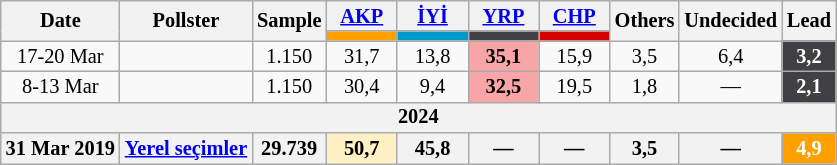<table class="wikitable mw-collapsible" style="text-align:center; font-size:85%; line-height:14px;">
<tr>
<th rowspan="2">Date</th>
<th rowspan="2">Pollster</th>
<th rowspan="2">Sample</th>
<th style="width:3em;"><a href='#'>AKP</a></th>
<th style="width:3em;"><a href='#'>İYİ</a></th>
<th style="width:3em;"><a href='#'>YRP</a></th>
<th style="width:3em;"><a href='#'>CHP</a></th>
<th rowspan="2">Others</th>
<th rowspan="2">Undecided</th>
<th rowspan="2">Lead</th>
</tr>
<tr>
<th style="background:#fda000;"></th>
<th style="background:#0099cc;"></th>
<th style="background:#414042;"></th>
<th style="background:#d40000;"></th>
</tr>
<tr>
<td>17-20 Mar</td>
<td></td>
<td>1.150</td>
<td>31,7</td>
<td>13,8</td>
<td style="background:#f8a5a7"><strong>35,1</strong></td>
<td>15,9</td>
<td>3,5</td>
<td>6,4</td>
<th style="background:#414042; color:white;">3,2</th>
</tr>
<tr>
<td>8-13 Mar</td>
<td></td>
<td>1.150</td>
<td>30,4</td>
<td>9,4</td>
<td style="background:#f8a5a7"><strong>32,5</strong></td>
<td>19,5</td>
<td>1,8</td>
<td>—</td>
<th style="background:#414042; color:white;">2,1</th>
</tr>
<tr>
<th colspan="10">2024</th>
</tr>
<tr>
<th>31 Mar 2019</th>
<th><a href='#'>Yerel seçimler</a></th>
<th>29.739</th>
<th style="background:#FFF1C4"><strong>50,7</strong></th>
<th>45,8</th>
<th>—</th>
<th>—</th>
<th>3,5</th>
<th>—</th>
<th style="background:#fda000; color:white;">4,9</th>
</tr>
</table>
